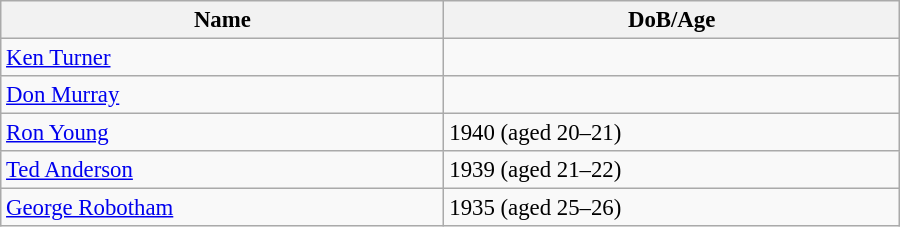<table class="wikitable" style="width:600px; font-size:95%;">
<tr>
<th align="left">Name</th>
<th align="left">DoB/Age</th>
</tr>
<tr>
<td align="left"><a href='#'>Ken Turner</a></td>
<td align="left"></td>
</tr>
<tr>
<td align="left"><a href='#'>Don Murray</a></td>
<td align="left"></td>
</tr>
<tr>
<td align="left"><a href='#'>Ron Young</a></td>
<td align="left">1940 (aged 20–21)</td>
</tr>
<tr>
<td align="left"><a href='#'>Ted Anderson</a></td>
<td align="left">1939 (aged 21–22)</td>
</tr>
<tr>
<td align="left"><a href='#'>George Robotham</a></td>
<td align="left">1935 (aged 25–26)</td>
</tr>
</table>
